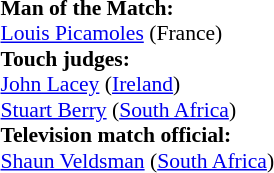<table width=100% style="font-size: 90%">
<tr>
<td><br><strong>Man of the Match:</strong>
<br><a href='#'>Louis Picamoles</a> (France)<br><strong>Touch judges:</strong>
<br><a href='#'>John Lacey</a> (<a href='#'>Ireland</a>)
<br><a href='#'>Stuart Berry</a> (<a href='#'>South Africa</a>)
<br><strong>Television match official:</strong>
<br><a href='#'>Shaun Veldsman</a> (<a href='#'>South Africa</a>)</td>
</tr>
</table>
